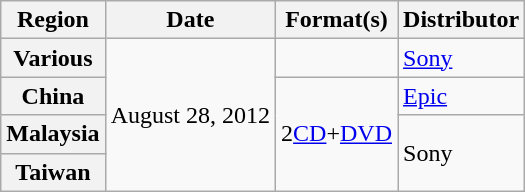<table class="wikitable plainrowheaders">
<tr>
<th>Region</th>
<th>Date</th>
<th>Format(s)</th>
<th>Distributor</th>
</tr>
<tr>
<th scope="row">Various</th>
<td rowspan="4">August 28, 2012</td>
<td></td>
<td><a href='#'>Sony</a></td>
</tr>
<tr>
<th scope="row">China</th>
<td rowspan="3">2<a href='#'>CD</a>+<a href='#'>DVD</a></td>
<td><a href='#'>Epic</a></td>
</tr>
<tr>
<th scope="row">Malaysia</th>
<td rowspan="2">Sony</td>
</tr>
<tr>
<th scope="row">Taiwan</th>
</tr>
</table>
